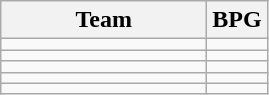<table class=wikitable>
<tr>
<th width=130>Team</th>
<th>BPG</th>
</tr>
<tr>
<td></td>
<td></td>
</tr>
<tr>
<td></td>
<td></td>
</tr>
<tr>
<td></td>
<td></td>
</tr>
<tr>
<td></td>
<td></td>
</tr>
<tr>
<td></td>
<td></td>
</tr>
</table>
